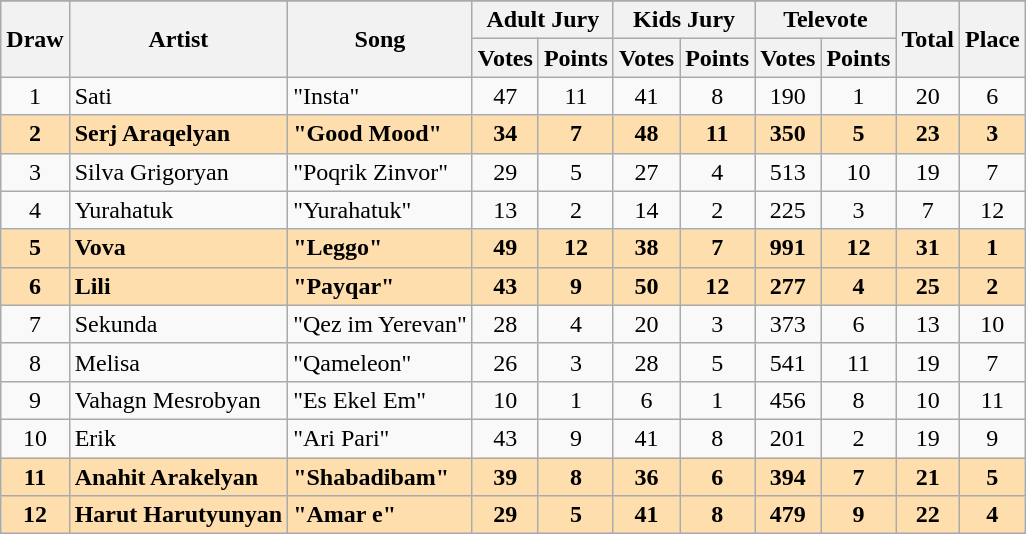<table class="sortable wikitable" style="margin: 1em auto 1em auto; text-align:center;">
<tr style="background:#ccc;">
</tr>
<tr>
<th scope="col" rowspan=2>Draw</th>
<th scope="col" rowspan=2>Artist</th>
<th scope="col" rowspan=2>Song</th>
<th scope="col" colspan=2>Adult Jury</th>
<th scope="col" colspan=2>Kids Jury</th>
<th scope="col" colspan=2>Televote</th>
<th scope="col" rowspan=2>Total</th>
<th scope="col" rowspan=2>Place</th>
</tr>
<tr>
<th>Votes</th>
<th>Points</th>
<th>Votes</th>
<th>Points</th>
<th>Votes</th>
<th>Points</th>
</tr>
<tr>
<td>1</td>
<td align=left>Sati</td>
<td align=left>"Insta"</td>
<td>47</td>
<td>11</td>
<td>41</td>
<td>8</td>
<td>190</td>
<td>1</td>
<td>20</td>
<td>6</td>
</tr>
<tr style="font-weight:bold;background:navajowhite;">
<td>2</td>
<td align=left>Serj Araqelyan</td>
<td align=left>"Good Mood"</td>
<td>34</td>
<td>7</td>
<td>48</td>
<td>11</td>
<td>350</td>
<td>5</td>
<td>23</td>
<td>3</td>
</tr>
<tr>
<td>3</td>
<td align=left>Silva Grigoryan</td>
<td align=left>"Poqrik Zinvor"</td>
<td>29</td>
<td>5</td>
<td>27</td>
<td>4</td>
<td>513</td>
<td>10</td>
<td>19</td>
<td>7</td>
</tr>
<tr>
<td>4</td>
<td align=left>Yurahatuk</td>
<td align=left>"Yurahatuk"</td>
<td>13</td>
<td>2</td>
<td>14</td>
<td>2</td>
<td>225</td>
<td>3</td>
<td>7</td>
<td>12</td>
</tr>
<tr style="font-weight:bold;background:navajowhite;">
<td>5</td>
<td align=left>Vova</td>
<td align=left>"Leggo"</td>
<td>49</td>
<td>12</td>
<td>38</td>
<td>7</td>
<td>991</td>
<td>12</td>
<td>31</td>
<td>1</td>
</tr>
<tr style="font-weight:bold;background:navajowhite;">
<td>6</td>
<td align=left>Lili</td>
<td align=left>"Payqar"</td>
<td>43</td>
<td>9</td>
<td>50</td>
<td>12</td>
<td>277</td>
<td>4</td>
<td>25</td>
<td>2</td>
</tr>
<tr>
<td>7</td>
<td align=left>Sekunda</td>
<td align=left>"Qez im Yerevan"</td>
<td>28</td>
<td>4</td>
<td>20</td>
<td>3</td>
<td>373</td>
<td>6</td>
<td>13</td>
<td>10</td>
</tr>
<tr>
<td>8</td>
<td align=left>Melisa</td>
<td align=left>"Qameleon"</td>
<td>26</td>
<td>3</td>
<td>28</td>
<td>5</td>
<td>541</td>
<td>11</td>
<td>19</td>
<td>7</td>
</tr>
<tr>
<td>9</td>
<td align=left>Vahagn Mesrobyan</td>
<td align=left>"Es Ekel Em"</td>
<td>10</td>
<td>1</td>
<td>6</td>
<td>1</td>
<td>456</td>
<td>8</td>
<td>10</td>
<td>11</td>
</tr>
<tr>
<td>10</td>
<td align=left>Erik</td>
<td align=left>"Ari Pari"</td>
<td>43</td>
<td>9</td>
<td>41</td>
<td>8</td>
<td>201</td>
<td>2</td>
<td>19</td>
<td>9</td>
</tr>
<tr style="font-weight:bold;background:navajowhite;">
<td>11</td>
<td align=left>Anahit Arakelyan</td>
<td align=left>"Shabadibam"</td>
<td>39</td>
<td>8</td>
<td>36</td>
<td>6</td>
<td>394</td>
<td>7</td>
<td>21</td>
<td>5</td>
</tr>
<tr style="font-weight:bold;background:navajowhite;">
<td align="center">12</td>
<td align=left>Harut Harutyunyan</td>
<td align=left>"Amar e"</td>
<td>29</td>
<td>5</td>
<td>41</td>
<td>8</td>
<td>479</td>
<td>9</td>
<td>22</td>
<td>4</td>
</tr>
</table>
